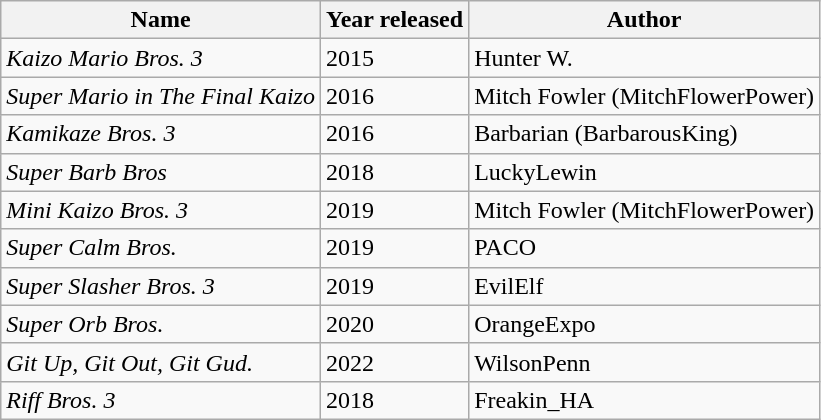<table class="wikitable sortable mw-collapsible">
<tr>
<th>Name</th>
<th>Year released</th>
<th>Author</th>
</tr>
<tr>
<td><em>Kaizo Mario Bros. 3</em></td>
<td>2015</td>
<td>Hunter W.</td>
</tr>
<tr>
<td><em>Super Mario in The Final Kaizo</em></td>
<td>2016</td>
<td>Mitch Fowler (MitchFlowerPower)</td>
</tr>
<tr>
<td><em>Kamikaze Bros. 3</em></td>
<td>2016</td>
<td>Barbarian (BarbarousKing)</td>
</tr>
<tr>
<td><em>Super Barb Bros</em></td>
<td>2018</td>
<td>LuckyLewin</td>
</tr>
<tr>
<td><em>Mini Kaizo Bros. 3</em></td>
<td>2019</td>
<td>Mitch Fowler (MitchFlowerPower)</td>
</tr>
<tr>
<td><em>Super Calm Bros.</em></td>
<td>2019</td>
<td>PACO</td>
</tr>
<tr>
<td><em>Super Slasher Bros. 3</em></td>
<td>2019</td>
<td>EvilElf</td>
</tr>
<tr>
<td><em>Super Orb Bros.</em></td>
<td>2020</td>
<td>OrangeExpo</td>
</tr>
<tr>
<td><em>Git Up, Git Out, Git Gud.</em></td>
<td>2022</td>
<td>WilsonPenn</td>
</tr>
<tr>
<td><em>Riff Bros. 3</em></td>
<td>2018</td>
<td>Freakin_HA</td>
</tr>
</table>
